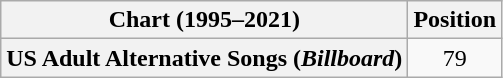<table class="wikitable plainrowheaders" style="text-align:center">
<tr>
<th>Chart (1995–2021)</th>
<th>Position</th>
</tr>
<tr>
<th scope="row">US Adult Alternative Songs (<em>Billboard</em>)</th>
<td>79</td>
</tr>
</table>
